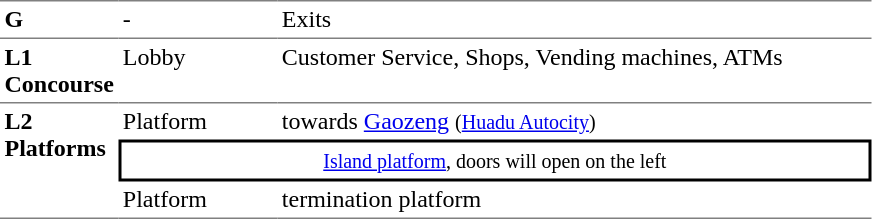<table table border=0 cellspacing=0 cellpadding=3>
<tr>
<td style="border-top:solid 1px gray;" width=50 valign=top><strong>G</strong></td>
<td style="border-top:solid 1px gray;" width=100 valign=top>-</td>
<td style="border-top:solid 1px gray;" width=390 valign=top>Exits</td>
</tr>
<tr>
<td style="border-bottom:solid 1px gray; border-top:solid 1px gray;" valign=top width=50><strong>L1<br>Concourse</strong></td>
<td style="border-bottom:solid 1px gray; border-top:solid 1px gray;" valign=top width=100>Lobby</td>
<td style="border-bottom:solid 1px gray; border-top:solid 1px gray;" valign=top width=390>Customer Service, Shops, Vending machines, ATMs</td>
</tr>
<tr>
<td style="border-bottom:solid 1px gray;" rowspan=4 valign=top><strong>L2<br>Platforms</strong></td>
<td>Platform </td>
<td>  towards <a href='#'>Gaozeng</a> <small>(<a href='#'>Huadu Autocity</a>)</small></td>
</tr>
<tr>
<td style="border-right:solid 2px black;border-left:solid 2px black;border-top:solid 2px black;border-bottom:solid 2px black;text-align:center;" colspan=2><small><a href='#'>Island platform</a>, doors will open on the left</small></td>
</tr>
<tr>
<td style="border-bottom:solid 1px gray;">Platform </td>
<td style="border-bottom:solid 1px gray;"> termination platform</td>
</tr>
</table>
